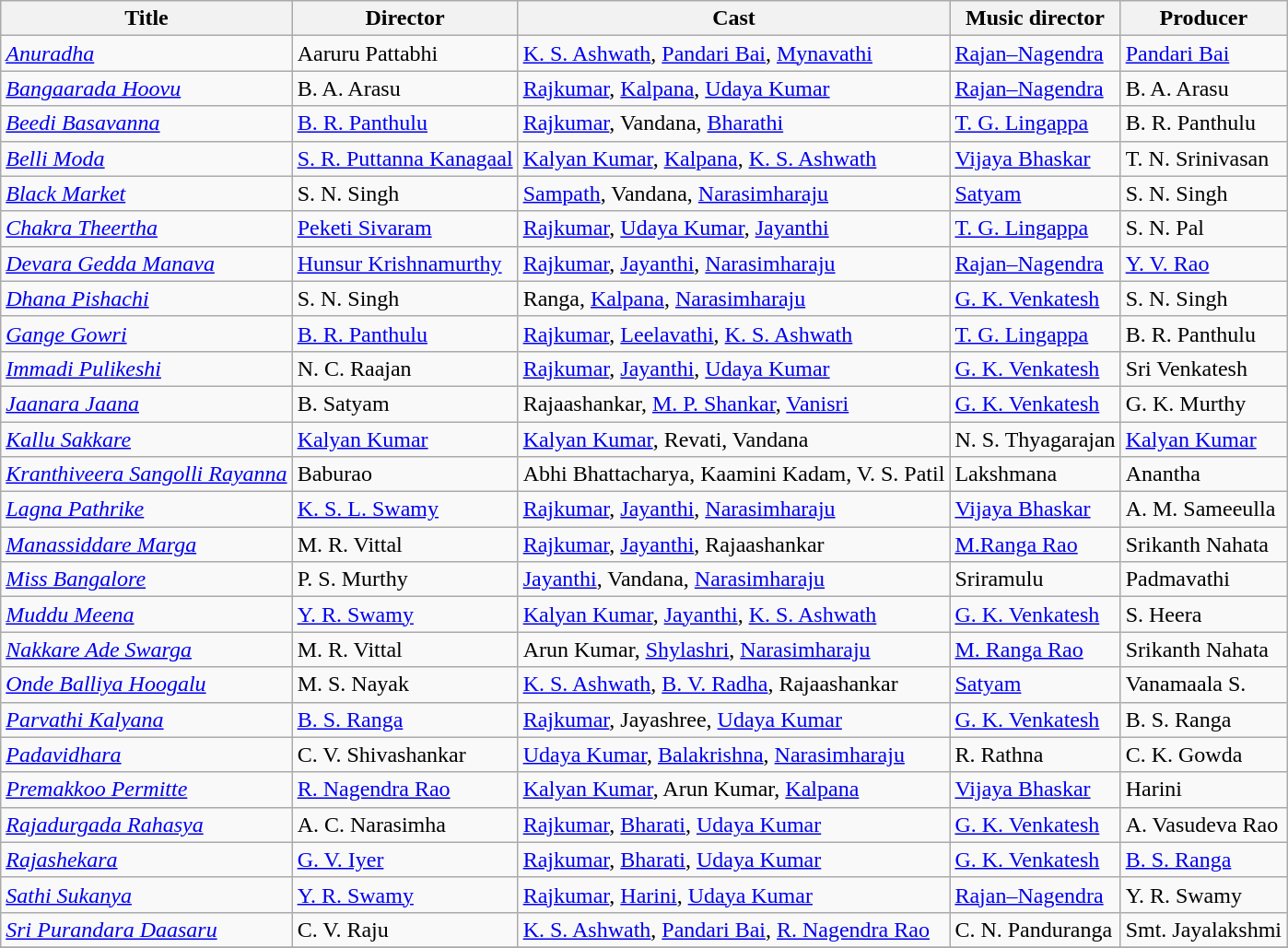<table class="wikitable sortable">
<tr>
<th>Title</th>
<th>Director</th>
<th>Cast</th>
<th>Music director</th>
<th>Producer</th>
</tr>
<tr>
<td><em><a href='#'>Anuradha</a></em></td>
<td>Aaruru Pattabhi</td>
<td><a href='#'>K. S. Ashwath</a>, <a href='#'>Pandari Bai</a>, <a href='#'>Mynavathi</a></td>
<td><a href='#'>Rajan–Nagendra</a></td>
<td><a href='#'>Pandari Bai</a></td>
</tr>
<tr>
<td><em><a href='#'>Bangaarada Hoovu</a></em></td>
<td>B. A. Arasu</td>
<td><a href='#'>Rajkumar</a>, <a href='#'>Kalpana</a>, <a href='#'>Udaya Kumar</a></td>
<td><a href='#'>Rajan–Nagendra</a></td>
<td>B. A. Arasu</td>
</tr>
<tr>
<td><em><a href='#'>Beedi Basavanna</a></em></td>
<td><a href='#'>B. R. Panthulu</a></td>
<td><a href='#'>Rajkumar</a>, Vandana, <a href='#'>Bharathi</a></td>
<td><a href='#'>T. G. Lingappa</a></td>
<td>B. R. Panthulu</td>
</tr>
<tr>
<td><em><a href='#'>Belli Moda</a></em></td>
<td><a href='#'>S. R. Puttanna Kanagaal</a></td>
<td><a href='#'>Kalyan Kumar</a>, <a href='#'>Kalpana</a>, <a href='#'>K. S. Ashwath</a></td>
<td><a href='#'>Vijaya Bhaskar</a></td>
<td>T. N. Srinivasan</td>
</tr>
<tr>
<td><em><a href='#'>Black Market</a></em></td>
<td>S. N. Singh</td>
<td><a href='#'>Sampath</a>, Vandana, <a href='#'>Narasimharaju</a></td>
<td><a href='#'>Satyam</a></td>
<td>S. N. Singh</td>
</tr>
<tr>
<td><em><a href='#'>Chakra Theertha</a></em></td>
<td><a href='#'>Peketi Sivaram</a></td>
<td><a href='#'>Rajkumar</a>, <a href='#'>Udaya Kumar</a>, <a href='#'>Jayanthi</a></td>
<td><a href='#'>T. G. Lingappa</a></td>
<td>S. N. Pal</td>
</tr>
<tr>
<td><em><a href='#'>Devara Gedda Manava</a></em></td>
<td><a href='#'>Hunsur Krishnamurthy</a></td>
<td><a href='#'>Rajkumar</a>, <a href='#'>Jayanthi</a>, <a href='#'>Narasimharaju</a></td>
<td><a href='#'>Rajan–Nagendra</a></td>
<td><a href='#'>Y. V. Rao</a></td>
</tr>
<tr>
<td><em><a href='#'>Dhana Pishachi</a></em></td>
<td>S. N. Singh</td>
<td>Ranga, <a href='#'>Kalpana</a>, <a href='#'>Narasimharaju</a></td>
<td><a href='#'>G. K. Venkatesh</a></td>
<td>S. N. Singh</td>
</tr>
<tr>
<td><em><a href='#'>Gange Gowri</a></em></td>
<td><a href='#'>B. R. Panthulu</a></td>
<td><a href='#'>Rajkumar</a>, <a href='#'>Leelavathi</a>, <a href='#'>K. S. Ashwath</a></td>
<td><a href='#'>T. G. Lingappa</a></td>
<td>B. R. Panthulu</td>
</tr>
<tr>
<td><em><a href='#'>Immadi Pulikeshi</a></em></td>
<td>N. C. Raajan</td>
<td><a href='#'>Rajkumar</a>, <a href='#'>Jayanthi</a>, <a href='#'>Udaya Kumar</a></td>
<td><a href='#'>G. K. Venkatesh</a></td>
<td>Sri Venkatesh</td>
</tr>
<tr>
<td><em><a href='#'>Jaanara Jaana</a></em></td>
<td>B. Satyam</td>
<td>Rajaashankar, <a href='#'>M. P. Shankar</a>, <a href='#'>Vanisri</a></td>
<td><a href='#'>G. K. Venkatesh</a></td>
<td>G. K. Murthy</td>
</tr>
<tr>
<td><em><a href='#'>Kallu Sakkare</a></em></td>
<td><a href='#'>Kalyan Kumar</a></td>
<td><a href='#'>Kalyan Kumar</a>, Revati, Vandana</td>
<td>N. S. Thyagarajan</td>
<td><a href='#'>Kalyan Kumar</a></td>
</tr>
<tr>
<td><em><a href='#'>Kranthiveera Sangolli Rayanna</a></em></td>
<td>Baburao</td>
<td>Abhi Bhattacharya, Kaamini Kadam, V. S. Patil</td>
<td>Lakshmana</td>
<td>Anantha</td>
</tr>
<tr>
<td><em><a href='#'>Lagna Pathrike</a></em></td>
<td><a href='#'>K. S. L. Swamy</a></td>
<td><a href='#'>Rajkumar</a>, <a href='#'>Jayanthi</a>, <a href='#'>Narasimharaju</a></td>
<td><a href='#'>Vijaya Bhaskar</a></td>
<td>A. M. Sameeulla</td>
</tr>
<tr>
<td><em><a href='#'>Manassiddare Marga</a></em></td>
<td>M. R. Vittal</td>
<td><a href='#'>Rajkumar</a>, <a href='#'>Jayanthi</a>, Rajaashankar</td>
<td><a href='#'>M.Ranga Rao</a></td>
<td>Srikanth Nahata</td>
</tr>
<tr>
<td><em><a href='#'>Miss Bangalore</a></em></td>
<td>P. S. Murthy</td>
<td><a href='#'>Jayanthi</a>, Vandana, <a href='#'>Narasimharaju</a></td>
<td>Sriramulu</td>
<td>Padmavathi</td>
</tr>
<tr>
<td><em><a href='#'>Muddu Meena</a></em></td>
<td><a href='#'>Y. R. Swamy</a></td>
<td><a href='#'>Kalyan Kumar</a>, <a href='#'>Jayanthi</a>, <a href='#'>K. S. Ashwath</a></td>
<td><a href='#'>G. K. Venkatesh</a></td>
<td>S. Heera</td>
</tr>
<tr>
<td><em><a href='#'>Nakkare Ade Swarga</a></em></td>
<td>M. R. Vittal</td>
<td>Arun Kumar, <a href='#'>Shylashri</a>, <a href='#'>Narasimharaju</a></td>
<td><a href='#'>M. Ranga Rao</a></td>
<td>Srikanth Nahata</td>
</tr>
<tr>
<td><em><a href='#'>Onde Balliya Hoogalu</a></em></td>
<td>M. S. Nayak</td>
<td><a href='#'>K. S. Ashwath</a>, <a href='#'>B. V. Radha</a>, Rajaashankar</td>
<td><a href='#'>Satyam</a></td>
<td>Vanamaala S.</td>
</tr>
<tr>
<td><em><a href='#'>Parvathi Kalyana</a></em></td>
<td><a href='#'>B. S. Ranga</a></td>
<td><a href='#'>Rajkumar</a>, Jayashree, <a href='#'>Udaya Kumar</a></td>
<td><a href='#'>G. K. Venkatesh</a></td>
<td>B. S. Ranga</td>
</tr>
<tr>
<td><em><a href='#'>Padavidhara</a></em></td>
<td>C. V. Shivashankar</td>
<td><a href='#'>Udaya Kumar</a>, <a href='#'>Balakrishna</a>, <a href='#'>Narasimharaju</a></td>
<td>R. Rathna</td>
<td>C. K. Gowda</td>
</tr>
<tr>
<td><em><a href='#'>Premakkoo Permitte</a></em></td>
<td><a href='#'>R. Nagendra Rao</a></td>
<td><a href='#'>Kalyan Kumar</a>, Arun Kumar, <a href='#'>Kalpana</a></td>
<td><a href='#'>Vijaya Bhaskar</a></td>
<td>Harini</td>
</tr>
<tr>
<td><em><a href='#'>Rajadurgada Rahasya</a></em></td>
<td>A. C. Narasimha</td>
<td><a href='#'>Rajkumar</a>, <a href='#'>Bharati</a>, <a href='#'>Udaya Kumar</a></td>
<td><a href='#'>G. K. Venkatesh</a></td>
<td>A. Vasudeva Rao</td>
</tr>
<tr>
<td><em><a href='#'>Rajashekara</a></em></td>
<td><a href='#'>G. V. Iyer</a></td>
<td><a href='#'>Rajkumar</a>, <a href='#'>Bharati</a>, <a href='#'>Udaya Kumar</a></td>
<td><a href='#'>G. K. Venkatesh</a></td>
<td><a href='#'>B. S. Ranga</a></td>
</tr>
<tr>
<td><em><a href='#'>Sathi Sukanya</a></em></td>
<td><a href='#'>Y. R. Swamy</a></td>
<td><a href='#'>Rajkumar</a>, <a href='#'>Harini</a>, <a href='#'>Udaya Kumar</a></td>
<td><a href='#'>Rajan–Nagendra</a></td>
<td>Y. R. Swamy</td>
</tr>
<tr>
<td><em><a href='#'>Sri Purandara Daasaru</a></em></td>
<td>C. V. Raju</td>
<td><a href='#'>K. S. Ashwath</a>, <a href='#'>Pandari Bai</a>, <a href='#'>R. Nagendra Rao</a></td>
<td>C. N. Panduranga</td>
<td>Smt. Jayalakshmi</td>
</tr>
<tr>
</tr>
</table>
